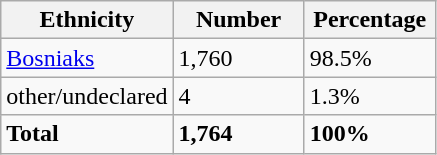<table class="wikitable">
<tr>
<th width="100px">Ethnicity</th>
<th width="80px">Number</th>
<th width="80px">Percentage</th>
</tr>
<tr>
<td><a href='#'>Bosniaks</a></td>
<td>1,760</td>
<td>98.5%</td>
</tr>
<tr>
<td>other/undeclared</td>
<td>4</td>
<td>1.3%</td>
</tr>
<tr>
<td><strong>Total</strong></td>
<td><strong>1,764</strong></td>
<td><strong>100%</strong></td>
</tr>
</table>
